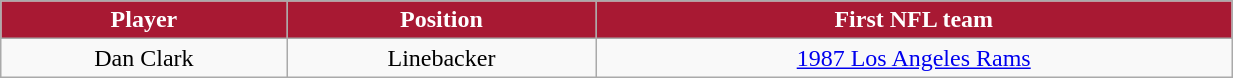<table class="wikitable" width="65%">
<tr align="center" style="background:#A81933;color:#FFFFFF;">
<td><strong>Player</strong></td>
<td><strong>Position</strong></td>
<td><strong>First NFL team</strong></td>
</tr>
<tr align="center" bgcolor="">
<td>Dan Clark</td>
<td>Linebacker</td>
<td><a href='#'>1987 Los Angeles Rams</a></td>
</tr>
</table>
